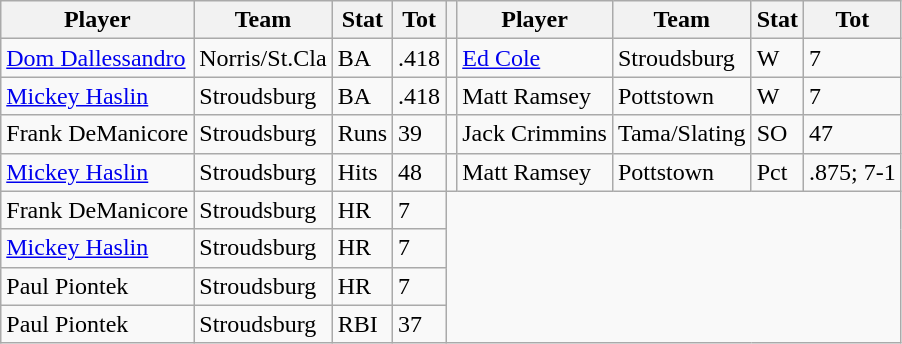<table class="wikitable">
<tr>
<th>Player</th>
<th>Team</th>
<th>Stat</th>
<th>Tot</th>
<th></th>
<th>Player</th>
<th>Team</th>
<th>Stat</th>
<th>Tot</th>
</tr>
<tr>
<td><a href='#'>Dom Dallessandro</a></td>
<td>Norris/St.Cla</td>
<td>BA</td>
<td>.418</td>
<td></td>
<td><a href='#'>Ed Cole</a></td>
<td>Stroudsburg</td>
<td>W</td>
<td>7</td>
</tr>
<tr>
<td><a href='#'>Mickey Haslin</a></td>
<td>Stroudsburg</td>
<td>BA</td>
<td>.418</td>
<td></td>
<td>Matt Ramsey</td>
<td>Pottstown</td>
<td>W</td>
<td>7</td>
</tr>
<tr>
<td>Frank DeManicore</td>
<td>Stroudsburg</td>
<td>Runs</td>
<td>39</td>
<td></td>
<td>Jack Crimmins</td>
<td>Tama/Slating</td>
<td>SO</td>
<td>47</td>
</tr>
<tr>
<td><a href='#'>Mickey Haslin</a></td>
<td>Stroudsburg</td>
<td>Hits</td>
<td>48</td>
<td></td>
<td>Matt Ramsey</td>
<td>Pottstown</td>
<td>Pct</td>
<td>.875; 7-1</td>
</tr>
<tr>
<td>Frank DeManicore</td>
<td>Stroudsburg</td>
<td>HR</td>
<td>7</td>
</tr>
<tr>
<td><a href='#'>Mickey Haslin</a></td>
<td>Stroudsburg</td>
<td>HR</td>
<td>7</td>
</tr>
<tr>
<td>Paul Piontek</td>
<td>Stroudsburg</td>
<td>HR</td>
<td>7</td>
</tr>
<tr>
<td>Paul Piontek</td>
<td>Stroudsburg</td>
<td>RBI</td>
<td>37</td>
</tr>
</table>
